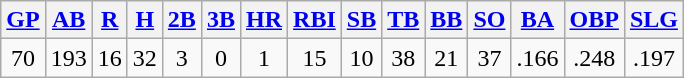<table class="wikitable">
<tr>
<th><a href='#'>GP</a></th>
<th><a href='#'>AB</a></th>
<th><a href='#'>R</a></th>
<th><a href='#'>H</a></th>
<th><a href='#'>2B</a></th>
<th><a href='#'>3B</a></th>
<th><a href='#'>HR</a></th>
<th><a href='#'>RBI</a></th>
<th><a href='#'>SB</a></th>
<th><a href='#'>TB</a></th>
<th><a href='#'>BB</a></th>
<th><a href='#'>SO</a></th>
<th><a href='#'>BA</a></th>
<th><a href='#'>OBP</a></th>
<th><a href='#'>SLG</a></th>
</tr>
<tr align=center>
<td>70</td>
<td>193</td>
<td>16</td>
<td>32</td>
<td>3</td>
<td>0</td>
<td>1</td>
<td>15</td>
<td>10</td>
<td>38</td>
<td>21</td>
<td>37</td>
<td>.166</td>
<td>.248</td>
<td>.197</td>
</tr>
</table>
